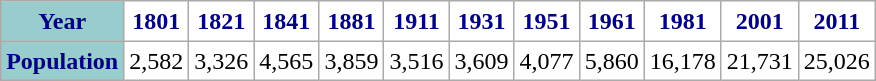<table class="wikitable" style="font-size:100%; border:0; text-align:center; line-height:120%; margin:0.2em auto;">
<tr>
<th style="background:#9cc; color:navy; height:17px;">Year</th>
<th style="background:#fff; color:navy;">1801</th>
<th style="background:#fff; color:navy;">1821</th>
<th style="background:#fff; color:navy;">1841</th>
<th style="background:#fff; color:navy;">1881</th>
<th style="background:#fff; color:navy;">1911</th>
<th style="background:#fff; color:navy;">1931</th>
<th style="background:#fff; color:navy;">1951</th>
<th style="background:#fff; color:navy;">1961</th>
<th style="background:#fff; color:navy;">1981</th>
<th style="background:#fff; color:navy;">2001</th>
<th style="background:#fff; color:navy;">2011</th>
</tr>
<tr style="text-align:center;">
<th style="background:#9cc; color:navy; height:17px;">Population</th>
<td style="background:#fff; color:black;">2,582</td>
<td style="background:#fff; color:black;">3,326</td>
<td style="background:#fff; color:black;">4,565</td>
<td style="background:#fff; color:black;">3,859</td>
<td style="background:#fff; color:black;">3,516</td>
<td style="background:#fff; color:black;">3,609</td>
<td style="background:#fff; color:black;">4,077</td>
<td style="background:#fff; color:black;">5,860</td>
<td style="background:#fff; color:black;">16,178</td>
<td style="background:#fff; color:black;">21,731</td>
<td style="background:#fff; color:black;">25,026</td>
</tr>
</table>
